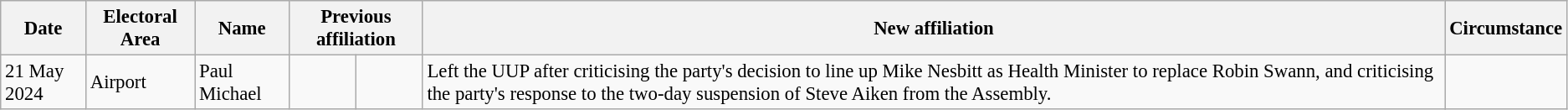<table class="wikitable" style="font-size: 95%">
<tr>
<th>Date</th>
<th>Electoral Area</th>
<th>Name</th>
<th colspan="2">Previous affiliation</th>
<th colspan="2">New affiliation</th>
<th>Circumstance</th>
</tr>
<tr>
<td>21 May 2024</td>
<td>Airport</td>
<td>Paul Michael</td>
<td></td>
<td></td>
<td>Left the UUP after criticising the party's decision to line up Mike Nesbitt as Health Minister to replace Robin Swann, and criticising the party's response to the two-day suspension of Steve Aiken from the Assembly.</td>
</tr>
</table>
